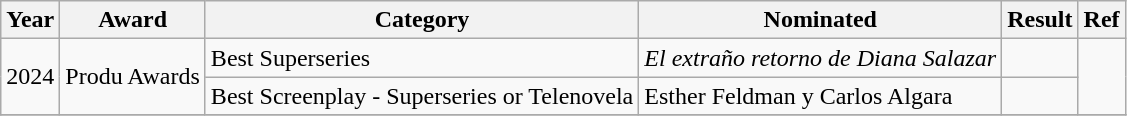<table class="wikitable plainrowheaders">
<tr>
<th scope="col">Year</th>
<th scope="col">Award</th>
<th scope="col">Category</th>
<th scope="col">Nominated</th>
<th scope="col">Result</th>
<th scope="col">Ref</th>
</tr>
<tr>
<td rowspan="2">2024</td>
<td rowspan="2">Produ Awards</td>
<td>Best Superseries</td>
<td><em>El extraño retorno de Diana Salazar</em></td>
<td></td>
<td align="center" rowspan="2"></td>
</tr>
<tr>
<td>Best Screenplay - Superseries or Telenovela</td>
<td>Esther Feldman y Carlos Algara</td>
<td></td>
</tr>
<tr>
</tr>
</table>
